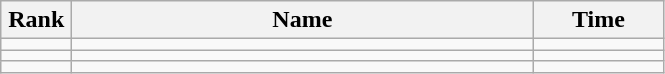<table class=wikitable style="text-align:center">
<tr>
<th width=40>Rank</th>
<th width=300>Name</th>
<th width=80>Time</th>
</tr>
<tr>
<td></td>
<td style="text-align:left"></td>
<td></td>
</tr>
<tr>
<td></td>
<td style="text-align:left"></td>
<td></td>
</tr>
<tr>
<td></td>
<td style="text-align:left"></td>
<td></td>
</tr>
</table>
